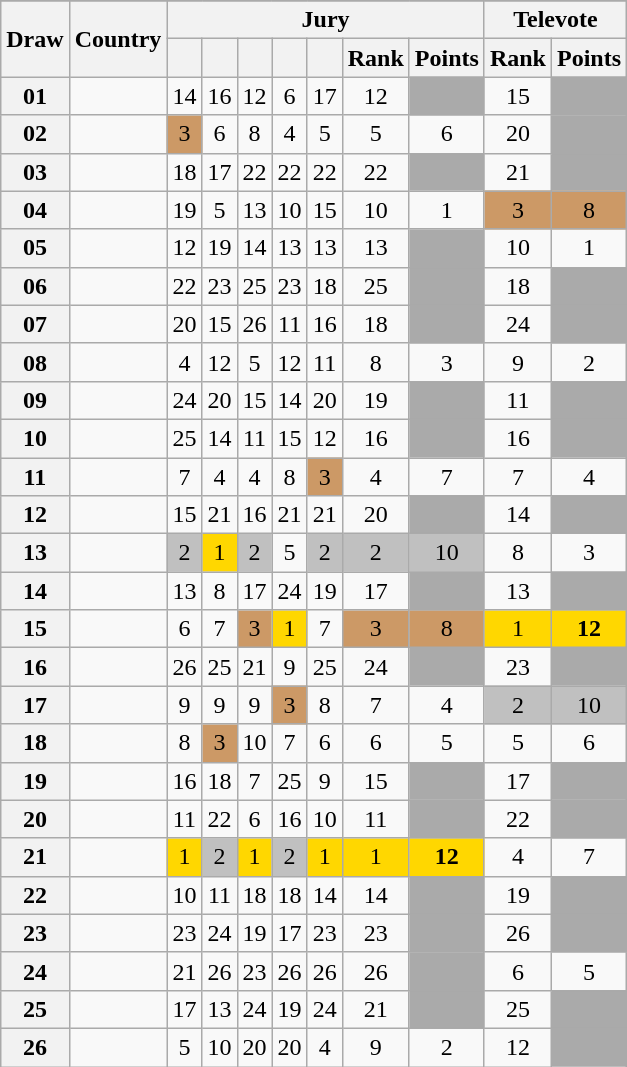<table class="sortable wikitable collapsible plainrowheaders" style="text-align:center;">
<tr>
</tr>
<tr>
<th scope="col" rowspan="2">Draw</th>
<th scope="col" rowspan="2">Country</th>
<th scope="col" colspan="7">Jury</th>
<th scope="col" colspan="2">Televote</th>
</tr>
<tr>
<th scope="col"><small></small></th>
<th scope="col"><small></small></th>
<th scope="col"><small></small></th>
<th scope="col"><small></small></th>
<th scope="col"><small></small></th>
<th scope="col">Rank</th>
<th scope="col">Points</th>
<th scope="col">Rank</th>
<th scope="col">Points</th>
</tr>
<tr>
<th scope="row" style="text-align:center;">01</th>
<td style="text-align:left;"></td>
<td>14</td>
<td>16</td>
<td>12</td>
<td>6</td>
<td>17</td>
<td>12</td>
<td style="background:#AAAAAA;"></td>
<td>15</td>
<td style="background:#AAAAAA;"></td>
</tr>
<tr>
<th scope="row" style="text-align:center;">02</th>
<td style="text-align:left;"></td>
<td style="background:#CC9966;">3</td>
<td>6</td>
<td>8</td>
<td>4</td>
<td>5</td>
<td>5</td>
<td>6</td>
<td>20</td>
<td style="background:#AAAAAA;"></td>
</tr>
<tr>
<th scope="row" style="text-align:center;">03</th>
<td style="text-align:left;"></td>
<td>18</td>
<td>17</td>
<td>22</td>
<td>22</td>
<td>22</td>
<td>22</td>
<td style="background:#AAAAAA;"></td>
<td>21</td>
<td style="background:#AAAAAA;"></td>
</tr>
<tr>
<th scope="row" style="text-align:center;">04</th>
<td style="text-align:left;"></td>
<td>19</td>
<td>5</td>
<td>13</td>
<td>10</td>
<td>15</td>
<td>10</td>
<td>1</td>
<td style="background:#CC9966;">3</td>
<td style="background:#CC9966;">8</td>
</tr>
<tr>
<th scope="row" style="text-align:center;">05</th>
<td style="text-align:left;"></td>
<td>12</td>
<td>19</td>
<td>14</td>
<td>13</td>
<td>13</td>
<td>13</td>
<td style="background:#AAAAAA;"></td>
<td>10</td>
<td>1</td>
</tr>
<tr>
<th scope="row" style="text-align:center;">06</th>
<td style="text-align:left;"></td>
<td>22</td>
<td>23</td>
<td>25</td>
<td>23</td>
<td>18</td>
<td>25</td>
<td style="background:#AAAAAA;"></td>
<td>18</td>
<td style="background:#AAAAAA;"></td>
</tr>
<tr>
<th scope="row" style="text-align:center;">07</th>
<td style="text-align:left;"></td>
<td>20</td>
<td>15</td>
<td>26</td>
<td>11</td>
<td>16</td>
<td>18</td>
<td style="background:#AAAAAA;"></td>
<td>24</td>
<td style="background:#AAAAAA;"></td>
</tr>
<tr>
<th scope="row" style="text-align:center;">08</th>
<td style="text-align:left;"></td>
<td>4</td>
<td>12</td>
<td>5</td>
<td>12</td>
<td>11</td>
<td>8</td>
<td>3</td>
<td>9</td>
<td>2</td>
</tr>
<tr>
<th scope="row" style="text-align:center;">09</th>
<td style="text-align:left;"></td>
<td>24</td>
<td>20</td>
<td>15</td>
<td>14</td>
<td>20</td>
<td>19</td>
<td style="background:#AAAAAA;"></td>
<td>11</td>
<td style="background:#AAAAAA;"></td>
</tr>
<tr>
<th scope="row" style="text-align:center;">10</th>
<td style="text-align:left;"></td>
<td>25</td>
<td>14</td>
<td>11</td>
<td>15</td>
<td>12</td>
<td>16</td>
<td style="background:#AAAAAA;"></td>
<td>16</td>
<td style="background:#AAAAAA;"></td>
</tr>
<tr>
<th scope="row" style="text-align:center;">11</th>
<td style="text-align:left;"></td>
<td>7</td>
<td>4</td>
<td>4</td>
<td>8</td>
<td style="background:#CC9966;">3</td>
<td>4</td>
<td>7</td>
<td>7</td>
<td>4</td>
</tr>
<tr>
<th scope="row" style="text-align:center;">12</th>
<td style="text-align:left;"></td>
<td>15</td>
<td>21</td>
<td>16</td>
<td>21</td>
<td>21</td>
<td>20</td>
<td style="background:#AAAAAA;"></td>
<td>14</td>
<td style="background:#AAAAAA;"></td>
</tr>
<tr>
<th scope="row" style="text-align:center;">13</th>
<td style="text-align:left;"></td>
<td style="background:silver;">2</td>
<td style="background:gold;">1</td>
<td style="background:silver;">2</td>
<td>5</td>
<td style="background:silver;">2</td>
<td style="background:silver;">2</td>
<td style="background:silver;">10</td>
<td>8</td>
<td>3</td>
</tr>
<tr>
<th scope="row" style="text-align:center;">14</th>
<td style="text-align:left;"></td>
<td>13</td>
<td>8</td>
<td>17</td>
<td>24</td>
<td>19</td>
<td>17</td>
<td style="background:#AAAAAA;"></td>
<td>13</td>
<td style="background:#AAAAAA;"></td>
</tr>
<tr>
<th scope="row" style="text-align:center;">15</th>
<td style="text-align:left;"></td>
<td>6</td>
<td>7</td>
<td style="background:#CC9966;">3</td>
<td style="background:gold;">1</td>
<td>7</td>
<td style="background:#CC9966;">3</td>
<td style="background:#CC9966;">8</td>
<td style="background:gold;">1</td>
<td style="background:gold;"><strong>12</strong></td>
</tr>
<tr>
<th scope="row" style="text-align:center;">16</th>
<td style="text-align:left;"></td>
<td>26</td>
<td>25</td>
<td>21</td>
<td>9</td>
<td>25</td>
<td>24</td>
<td style="background:#AAAAAA;"></td>
<td>23</td>
<td style="background:#AAAAAA;"></td>
</tr>
<tr>
<th scope="row" style="text-align:center;">17</th>
<td style="text-align:left;"></td>
<td>9</td>
<td>9</td>
<td>9</td>
<td style="background:#CC9966;">3</td>
<td>8</td>
<td>7</td>
<td>4</td>
<td style="background:silver;">2</td>
<td style="background:silver;">10</td>
</tr>
<tr>
<th scope="row" style="text-align:center;">18</th>
<td style="text-align:left;"></td>
<td>8</td>
<td style="background:#CC9966;">3</td>
<td>10</td>
<td>7</td>
<td>6</td>
<td>6</td>
<td>5</td>
<td>5</td>
<td>6</td>
</tr>
<tr>
<th scope="row" style="text-align:center;">19</th>
<td style="text-align:left;"></td>
<td>16</td>
<td>18</td>
<td>7</td>
<td>25</td>
<td>9</td>
<td>15</td>
<td style="background:#AAAAAA;"></td>
<td>17</td>
<td style="background:#AAAAAA;"></td>
</tr>
<tr>
<th scope="row" style="text-align:center;">20</th>
<td style="text-align:left;"></td>
<td>11</td>
<td>22</td>
<td>6</td>
<td>16</td>
<td>10</td>
<td>11</td>
<td style="background:#AAAAAA;"></td>
<td>22</td>
<td style="background:#AAAAAA;"></td>
</tr>
<tr>
<th scope="row" style="text-align:center;">21</th>
<td style="text-align:left;"></td>
<td style="background:gold;">1</td>
<td style="background:silver;">2</td>
<td style="background:gold;">1</td>
<td style="background:silver;">2</td>
<td style="background:gold;">1</td>
<td style="background:gold;">1</td>
<td style="background:gold;"><strong>12</strong></td>
<td>4</td>
<td>7</td>
</tr>
<tr>
<th scope="row" style="text-align:center;">22</th>
<td style="text-align:left;"></td>
<td>10</td>
<td>11</td>
<td>18</td>
<td>18</td>
<td>14</td>
<td>14</td>
<td style="background:#AAAAAA;"></td>
<td>19</td>
<td style="background:#AAAAAA;"></td>
</tr>
<tr>
<th scope="row" style="text-align:center;">23</th>
<td style="text-align:left;"></td>
<td>23</td>
<td>24</td>
<td>19</td>
<td>17</td>
<td>23</td>
<td>23</td>
<td style="background:#AAAAAA;"></td>
<td>26</td>
<td style="background:#AAAAAA;"></td>
</tr>
<tr>
<th scope="row" style="text-align:center;">24</th>
<td style="text-align:left;"></td>
<td>21</td>
<td>26</td>
<td>23</td>
<td>26</td>
<td>26</td>
<td>26</td>
<td style="background:#AAAAAA;"></td>
<td>6</td>
<td>5</td>
</tr>
<tr>
<th scope="row" style="text-align:center;">25</th>
<td style="text-align:left;"></td>
<td>17</td>
<td>13</td>
<td>24</td>
<td>19</td>
<td>24</td>
<td>21</td>
<td style="background:#AAAAAA;"></td>
<td>25</td>
<td style="background:#AAAAAA;"></td>
</tr>
<tr>
<th scope="row" style="text-align:center;">26</th>
<td style="text-align:left;"></td>
<td>5</td>
<td>10</td>
<td>20</td>
<td>20</td>
<td>4</td>
<td>9</td>
<td>2</td>
<td>12</td>
<td style="background:#AAAAAA;"></td>
</tr>
</table>
